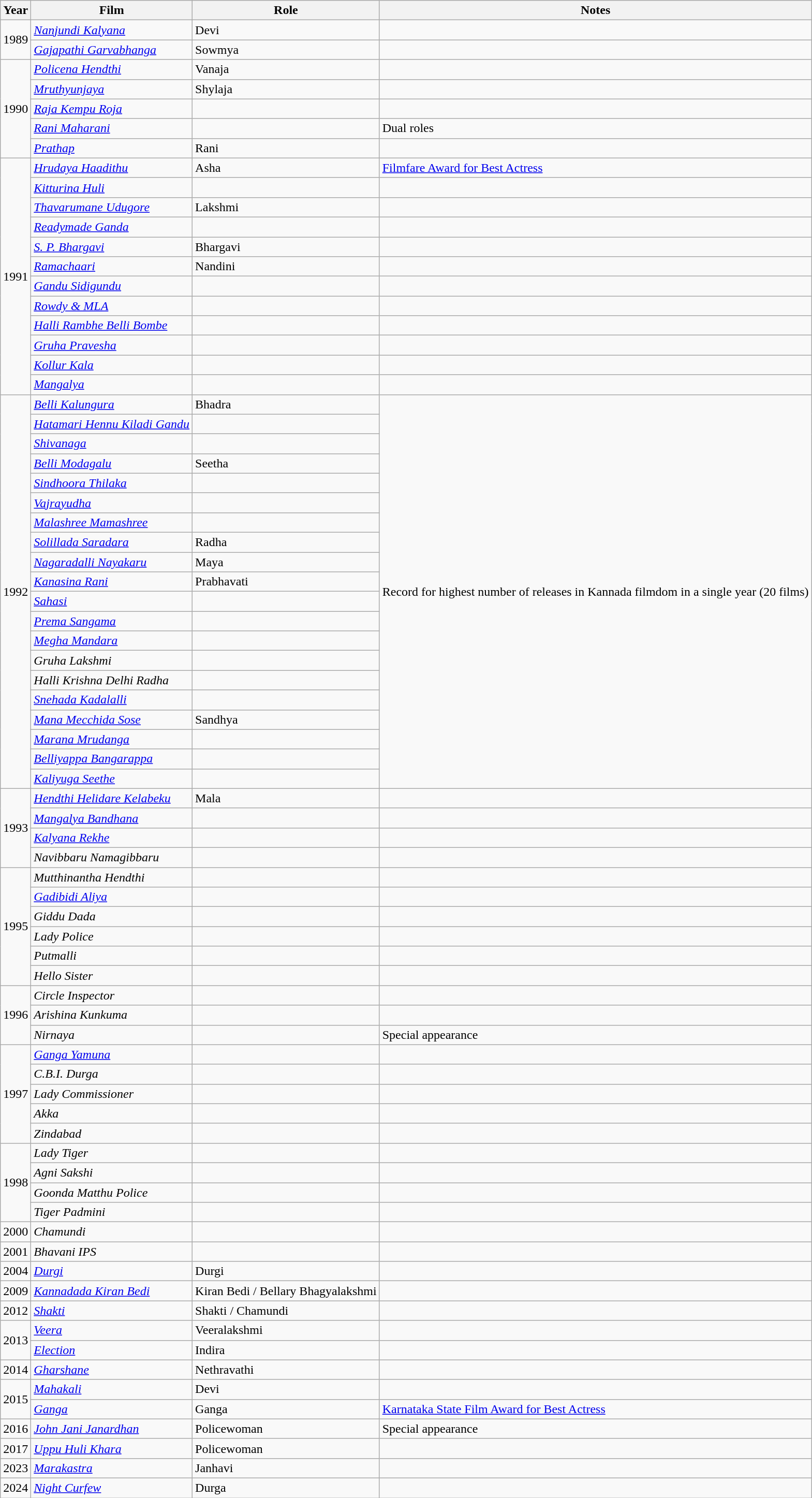<table class="wikitable sortable">
<tr>
<th>Year</th>
<th>Film</th>
<th>Role</th>
<th>Notes</th>
</tr>
<tr>
<td rowspan="2">1989</td>
<td><em><a href='#'>Nanjundi Kalyana</a></em></td>
<td>Devi</td>
<td></td>
</tr>
<tr>
<td><em><a href='#'>Gajapathi Garvabhanga</a></em></td>
<td>Sowmya</td>
<td></td>
</tr>
<tr>
<td rowspan="5">1990</td>
<td><em><a href='#'>Policena Hendthi</a></em></td>
<td>Vanaja</td>
<td></td>
</tr>
<tr>
<td><em><a href='#'>Mruthyunjaya</a></em></td>
<td>Shylaja</td>
<td></td>
</tr>
<tr>
<td><em><a href='#'>Raja Kempu Roja</a></em></td>
<td></td>
<td></td>
</tr>
<tr>
<td><em><a href='#'>Rani Maharani</a></em></td>
<td></td>
<td>Dual roles</td>
</tr>
<tr>
<td><em><a href='#'>Prathap</a></em></td>
<td>Rani</td>
<td></td>
</tr>
<tr>
<td rowspan="12">1991</td>
<td><em><a href='#'>Hrudaya Haadithu</a></em></td>
<td>Asha</td>
<td><a href='#'>Filmfare Award for Best Actress</a></td>
</tr>
<tr>
<td><em><a href='#'>Kitturina Huli</a></em></td>
<td></td>
<td></td>
</tr>
<tr>
<td><em><a href='#'>Thavarumane Udugore</a></em></td>
<td>Lakshmi</td>
<td></td>
</tr>
<tr>
<td><em><a href='#'>Readymade Ganda</a></em></td>
<td></td>
<td></td>
</tr>
<tr>
<td><em><a href='#'>S. P. Bhargavi</a></em></td>
<td>Bhargavi</td>
<td></td>
</tr>
<tr>
<td><em><a href='#'>Ramachaari</a></em></td>
<td>Nandini</td>
<td></td>
</tr>
<tr>
<td><em><a href='#'>Gandu Sidigundu</a></em></td>
<td></td>
<td></td>
</tr>
<tr>
<td><em><a href='#'>Rowdy & MLA</a></em></td>
<td></td>
<td></td>
</tr>
<tr>
<td><em><a href='#'>Halli Rambhe Belli Bombe</a></em></td>
<td></td>
<td></td>
</tr>
<tr>
<td><em><a href='#'>Gruha Pravesha</a></em></td>
<td></td>
<td></td>
</tr>
<tr>
<td><em><a href='#'>Kollur Kala</a></em></td>
<td></td>
<td></td>
</tr>
<tr>
<td><em><a href='#'>Mangalya</a></em></td>
<td></td>
<td></td>
</tr>
<tr>
<td rowspan="20">1992</td>
<td><em><a href='#'>Belli Kalungura</a></em></td>
<td>Bhadra</td>
<td rowspan="20">Record for highest number of releases in Kannada filmdom in a single year (20 films)</td>
</tr>
<tr>
<td><em><a href='#'>Hatamari Hennu Kiladi Gandu</a></em></td>
<td></td>
</tr>
<tr>
<td><em><a href='#'>Shivanaga</a></em></td>
<td></td>
</tr>
<tr>
<td><em><a href='#'>Belli Modagalu</a></em></td>
<td>Seetha</td>
</tr>
<tr>
<td><em><a href='#'>Sindhoora Thilaka</a></em></td>
<td></td>
</tr>
<tr>
<td><em><a href='#'>Vajrayudha</a></em></td>
<td></td>
</tr>
<tr>
<td><em><a href='#'>Malashree Mamashree</a></em></td>
<td></td>
</tr>
<tr>
<td><em><a href='#'>Solillada Saradara</a></em></td>
<td>Radha</td>
</tr>
<tr>
<td><em><a href='#'>Nagaradalli Nayakaru</a></em></td>
<td>Maya</td>
</tr>
<tr>
<td><em><a href='#'>Kanasina Rani</a></em></td>
<td>Prabhavati</td>
</tr>
<tr>
<td><em><a href='#'>Sahasi</a></em></td>
<td></td>
</tr>
<tr>
<td><em><a href='#'>Prema Sangama</a></em></td>
<td></td>
</tr>
<tr>
<td><em><a href='#'>Megha Mandara</a></em></td>
<td></td>
</tr>
<tr>
<td><em>Gruha Lakshmi</em></td>
<td></td>
</tr>
<tr>
<td><em>Halli Krishna Delhi Radha</em></td>
<td></td>
</tr>
<tr>
<td><em><a href='#'>Snehada Kadalalli</a></em></td>
<td></td>
</tr>
<tr>
<td><em><a href='#'>Mana Mecchida Sose</a></em></td>
<td>Sandhya</td>
</tr>
<tr>
<td><em><a href='#'>Marana Mrudanga</a></em></td>
<td></td>
</tr>
<tr>
<td><em><a href='#'>Belliyappa Bangarappa</a></em></td>
<td></td>
</tr>
<tr>
<td><em><a href='#'>Kaliyuga Seethe</a></em></td>
<td></td>
</tr>
<tr>
<td rowspan="4">1993</td>
<td><em><a href='#'>Hendthi Helidare Kelabeku</a></em></td>
<td>Mala</td>
<td></td>
</tr>
<tr>
<td><em><a href='#'>Mangalya Bandhana</a></em></td>
<td></td>
<td></td>
</tr>
<tr>
<td><em><a href='#'>Kalyana Rekhe</a></em></td>
<td></td>
<td></td>
</tr>
<tr>
<td><em>Navibbaru Namagibbaru</em></td>
<td></td>
<td></td>
</tr>
<tr>
<td rowspan="6">1995</td>
<td><em>Mutthinantha Hendthi</em></td>
<td></td>
<td></td>
</tr>
<tr>
<td><em><a href='#'>Gadibidi Aliya</a></em></td>
<td></td>
<td></td>
</tr>
<tr>
<td><em>Giddu Dada</em></td>
<td></td>
<td></td>
</tr>
<tr>
<td><em>Lady Police</em></td>
<td></td>
<td></td>
</tr>
<tr>
<td><em>Putmalli</em></td>
<td></td>
<td></td>
</tr>
<tr>
<td><em>Hello Sister</em></td>
<td></td>
<td></td>
</tr>
<tr>
<td rowspan="3">1996</td>
<td><em>Circle Inspector</em></td>
<td></td>
<td></td>
</tr>
<tr>
<td><em>Arishina Kunkuma</em></td>
<td></td>
<td></td>
</tr>
<tr>
<td><em>Nirnaya</em></td>
<td></td>
<td>Special appearance</td>
</tr>
<tr>
<td rowspan="5">1997</td>
<td><em><a href='#'>Ganga Yamuna</a></em></td>
<td></td>
<td></td>
</tr>
<tr>
<td><em>C.B.I. Durga</em></td>
<td></td>
<td></td>
</tr>
<tr>
<td><em>Lady Commissioner</em></td>
<td></td>
<td></td>
</tr>
<tr>
<td><em>Akka</em></td>
<td></td>
<td></td>
</tr>
<tr>
<td><em>Zindabad</em></td>
<td></td>
<td></td>
</tr>
<tr>
<td rowspan="4">1998</td>
<td><em>Lady Tiger</em></td>
<td></td>
<td></td>
</tr>
<tr>
<td><em>Agni Sakshi</em></td>
<td></td>
<td></td>
</tr>
<tr>
<td><em>Goonda Matthu Police</em></td>
<td></td>
<td></td>
</tr>
<tr>
<td><em>Tiger Padmini</em></td>
<td></td>
<td></td>
</tr>
<tr>
<td>2000</td>
<td><em>Chamundi</em></td>
<td></td>
<td></td>
</tr>
<tr>
<td>2001</td>
<td><em>Bhavani IPS</em></td>
<td></td>
<td></td>
</tr>
<tr>
<td>2004</td>
<td><em><a href='#'>Durgi</a></em></td>
<td>Durgi</td>
<td></td>
</tr>
<tr>
<td>2009</td>
<td><em><a href='#'>Kannadada Kiran Bedi</a></em></td>
<td>Kiran Bedi / Bellary Bhagyalakshmi</td>
<td></td>
</tr>
<tr>
<td>2012</td>
<td><em><a href='#'>Shakti</a></em></td>
<td>Shakti / Chamundi</td>
<td></td>
</tr>
<tr>
<td rowspan="2">2013</td>
<td><em><a href='#'>Veera</a></em></td>
<td>Veeralakshmi</td>
<td></td>
</tr>
<tr>
<td><em><a href='#'>Election</a></em></td>
<td>Indira</td>
<td></td>
</tr>
<tr>
<td>2014</td>
<td><em><a href='#'>Gharshane</a></em></td>
<td>Nethravathi</td>
<td></td>
</tr>
<tr>
<td rowspan="2">2015</td>
<td><em><a href='#'>Mahakali</a></em></td>
<td>Devi</td>
<td></td>
</tr>
<tr>
<td><em><a href='#'>Ganga</a></em></td>
<td>Ganga</td>
<td><a href='#'>Karnataka State Film Award for Best Actress</a></td>
</tr>
<tr>
<td>2016</td>
<td><em><a href='#'>John Jani Janardhan</a></em></td>
<td>Policewoman</td>
<td>Special appearance</td>
</tr>
<tr>
<td>2017</td>
<td><em><a href='#'>Uppu Huli Khara</a></em></td>
<td>Policewoman</td>
<td></td>
</tr>
<tr>
<td>2023</td>
<td><em><a href='#'>Marakastra</a></em></td>
<td>Janhavi</td>
<td></td>
</tr>
<tr>
<td>2024</td>
<td><em><a href='#'>Night Curfew</a></em></td>
<td>Durga</td>
<td></td>
</tr>
</table>
